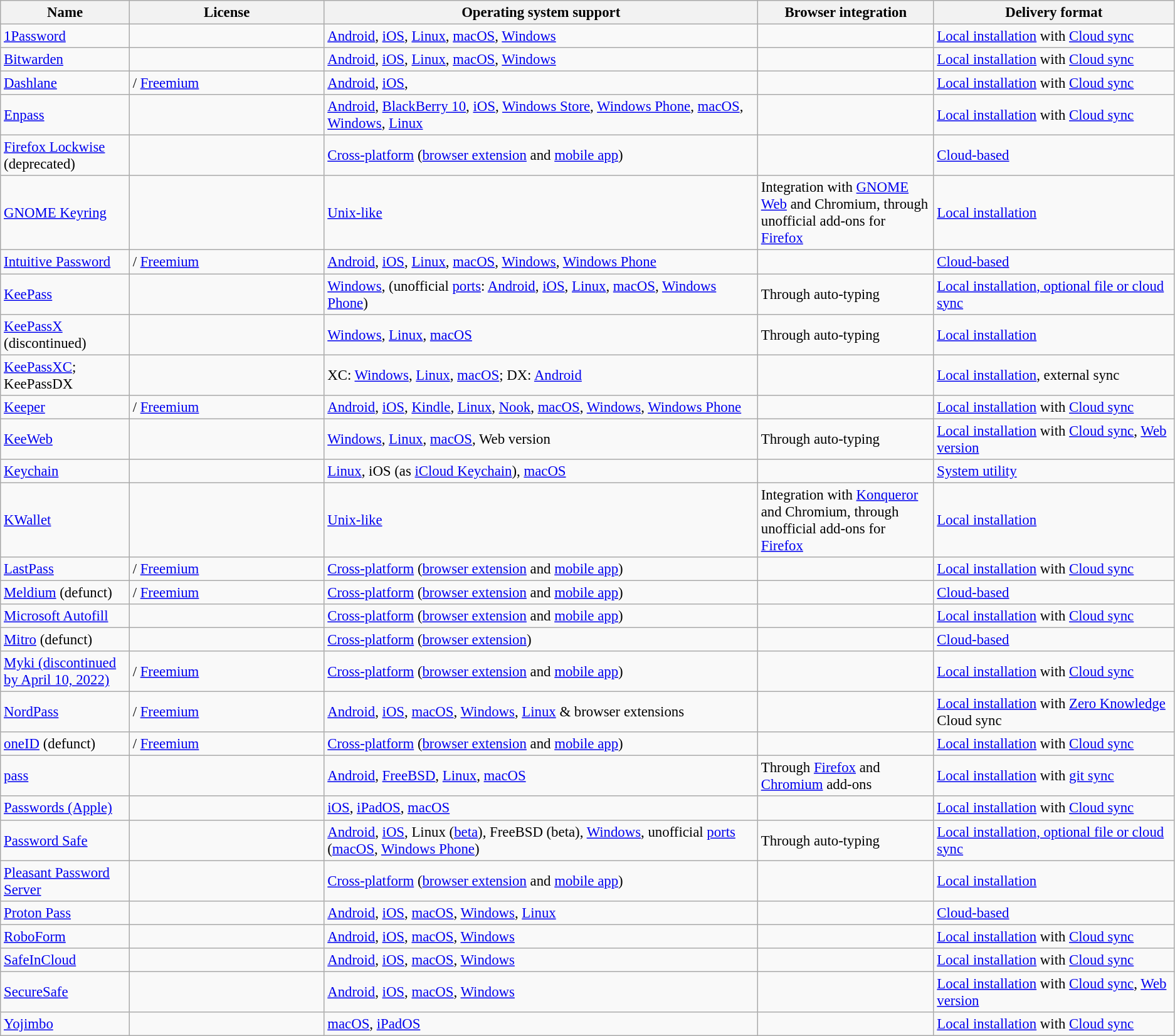<table class="wikitable sortable" style="font-size: 95%; width: auto;">
<tr>
<th width=130>Name</th>
<th width=200>License</th>
<th>Operating system support</th>
<th width=180>Browser integration</th>
<th>Delivery format</th>
</tr>
<tr>
<td><a href='#'>1Password</a></td>
<td></td>
<td><a href='#'>Android</a>, <a href='#'>iOS</a>, <a href='#'>Linux</a>, <a href='#'>macOS</a>, <a href='#'>Windows</a></td>
<td></td>
<td><a href='#'>Local installation</a> with <a href='#'>Cloud sync</a></td>
</tr>
<tr>
<td><a href='#'>Bitwarden</a></td>
<td></td>
<td><a href='#'>Android</a>, <a href='#'>iOS</a>, <a href='#'>Linux</a>, <a href='#'>macOS</a>, <a href='#'>Windows</a></td>
<td></td>
<td><a href='#'>Local installation</a> with <a href='#'>Cloud sync</a></td>
</tr>
<tr>
<td><a href='#'>Dashlane</a></td>
<td> / <a href='#'>Freemium</a></td>
<td><a href='#'>Android</a>, <a href='#'>iOS</a>,</td>
<td></td>
<td><a href='#'>Local installation</a> with <a href='#'>Cloud sync</a></td>
</tr>
<tr>
<td><a href='#'>Enpass</a></td>
<td></td>
<td><a href='#'>Android</a>, <a href='#'>BlackBerry 10</a>, <a href='#'>iOS</a>, <a href='#'>Windows Store</a>, <a href='#'>Windows Phone</a>, <a href='#'>macOS</a>, <a href='#'>Windows</a>, <a href='#'>Linux</a></td>
<td></td>
<td><a href='#'>Local installation</a> with <a href='#'>Cloud sync</a></td>
</tr>
<tr>
<td><a href='#'>Firefox Lockwise</a> (deprecated)</td>
<td></td>
<td><a href='#'>Cross-platform</a> (<a href='#'>browser extension</a> and <a href='#'>mobile app</a>)</td>
<td></td>
<td><a href='#'>Cloud-based</a></td>
</tr>
<tr>
<td><a href='#'>GNOME Keyring</a></td>
<td></td>
<td><a href='#'>Unix-like</a></td>
<td>Integration with <a href='#'>GNOME Web</a> and Chromium, through unofficial add-ons for <a href='#'>Firefox</a></td>
<td><a href='#'>Local installation</a></td>
</tr>
<tr>
<td><a href='#'>Intuitive Password</a></td>
<td> / <a href='#'>Freemium</a></td>
<td><a href='#'>Android</a>, <a href='#'>iOS</a>, <a href='#'>Linux</a>, <a href='#'>macOS</a>, <a href='#'>Windows</a>, <a href='#'>Windows Phone</a></td>
<td></td>
<td><a href='#'>Cloud-based</a></td>
</tr>
<tr>
<td><a href='#'>KeePass</a></td>
<td></td>
<td><a href='#'>Windows</a>, (unofficial <a href='#'>ports</a>: <a href='#'>Android</a>, <a href='#'>iOS</a>, <a href='#'>Linux</a>, <a href='#'>macOS</a>, <a href='#'>Windows Phone</a>)</td>
<td> Through auto-typing</td>
<td><a href='#'>Local installation, optional file or cloud sync</a></td>
</tr>
<tr>
<td><a href='#'>KeePassX</a> (discontinued)</td>
<td></td>
<td><a href='#'>Windows</a>, <a href='#'>Linux</a>, <a href='#'>macOS</a></td>
<td> Through auto-typing</td>
<td><a href='#'>Local installation</a></td>
</tr>
<tr>
<td><a href='#'>KeePassXC</a>; KeePassDX</td>
<td></td>
<td>XC: <a href='#'>Windows</a>, <a href='#'>Linux</a>, <a href='#'>macOS</a>; DX: <a href='#'>Android</a></td>
<td></td>
<td><a href='#'>Local installation</a>, external sync</td>
</tr>
<tr>
<td><a href='#'>Keeper</a></td>
<td> / <a href='#'>Freemium</a></td>
<td><a href='#'>Android</a>, <a href='#'>iOS</a>, <a href='#'>Kindle</a>, <a href='#'>Linux</a>, <a href='#'>Nook</a>, <a href='#'>macOS</a>, <a href='#'>Windows</a>, <a href='#'>Windows Phone</a></td>
<td></td>
<td><a href='#'>Local installation</a> with <a href='#'>Cloud sync</a></td>
</tr>
<tr>
<td><a href='#'>KeeWeb</a></td>
<td></td>
<td><a href='#'>Windows</a>, <a href='#'>Linux</a>, <a href='#'>macOS</a>, Web version</td>
<td> Through auto-typing</td>
<td><a href='#'>Local installation</a> with <a href='#'>Cloud sync</a>, <a href='#'>Web version</a></td>
</tr>
<tr>
<td><a href='#'>Keychain</a></td>
<td></td>
<td><a href='#'>Linux</a>, iOS (as <a href='#'>iCloud Keychain</a>), <a href='#'>macOS</a></td>
<td></td>
<td><a href='#'>System utility</a></td>
</tr>
<tr>
<td><a href='#'>KWallet</a></td>
<td></td>
<td><a href='#'>Unix-like</a></td>
<td>Integration with <a href='#'>Konqueror</a> and Chromium, through unofficial add-ons for <a href='#'>Firefox</a></td>
<td><a href='#'>Local installation</a></td>
</tr>
<tr>
<td><a href='#'>LastPass</a></td>
<td> / <a href='#'>Freemium</a></td>
<td><a href='#'>Cross-platform</a> (<a href='#'>browser extension</a> and <a href='#'>mobile app</a>)</td>
<td></td>
<td><a href='#'>Local installation</a> with <a href='#'>Cloud sync</a></td>
</tr>
<tr>
<td><a href='#'>Meldium</a> (defunct)</td>
<td> / <a href='#'>Freemium</a></td>
<td><a href='#'>Cross-platform</a> (<a href='#'>browser extension</a> and <a href='#'>mobile app</a>)</td>
<td></td>
<td><a href='#'>Cloud-based</a></td>
</tr>
<tr>
<td><a href='#'>Microsoft Autofill</a></td>
<td></td>
<td><a href='#'>Cross-platform</a> (<a href='#'>browser extension</a> and <a href='#'>mobile app</a>)</td>
<td></td>
<td><a href='#'>Local installation</a> with <a href='#'>Cloud sync</a></td>
</tr>
<tr>
<td><a href='#'>Mitro</a> (defunct)</td>
<td></td>
<td><a href='#'>Cross-platform</a> (<a href='#'>browser extension</a>)</td>
<td></td>
<td><a href='#'>Cloud-based</a></td>
</tr>
<tr>
<td><a href='#'>Myki (discontinued by April 10, 2022)</a></td>
<td> / <a href='#'>Freemium</a></td>
<td><a href='#'>Cross-platform</a> (<a href='#'>browser extension</a> and <a href='#'>mobile app</a>)</td>
<td></td>
<td><a href='#'>Local installation</a> with <a href='#'>Cloud sync</a></td>
</tr>
<tr>
<td><a href='#'>NordPass</a></td>
<td> / <a href='#'>Freemium</a></td>
<td><a href='#'>Android</a>, <a href='#'>iOS</a>, <a href='#'>macOS</a>, <a href='#'>Windows</a>, <a href='#'>Linux</a> & browser extensions</td>
<td></td>
<td><a href='#'>Local installation</a> with <a href='#'>Zero Knowledge</a> Cloud sync</td>
</tr>
<tr>
<td><a href='#'>oneID</a> (defunct)</td>
<td> / <a href='#'>Freemium</a></td>
<td><a href='#'>Cross-platform</a> (<a href='#'>browser extension</a> and <a href='#'>mobile app</a>)</td>
<td></td>
<td><a href='#'>Local installation</a> with <a href='#'>Cloud sync</a></td>
</tr>
<tr>
<td><a href='#'>pass</a></td>
<td></td>
<td><a href='#'>Android</a>, <a href='#'>FreeBSD</a>, <a href='#'>Linux</a>, <a href='#'>macOS</a></td>
<td> Through <a href='#'>Firefox</a> and <a href='#'>Chromium</a> add-ons</td>
<td><a href='#'>Local installation</a> with <a href='#'>git sync</a></td>
</tr>
<tr>
<td><a href='#'>Passwords (Apple)</a></td>
<td></td>
<td><a href='#'>iOS</a>, <a href='#'>iPadOS</a>, <a href='#'>macOS</a></td>
<td></td>
<td><a href='#'>Local installation</a> with <a href='#'>Cloud sync</a></td>
</tr>
<tr>
<td><a href='#'>Password Safe</a></td>
<td></td>
<td><a href='#'>Android</a>, <a href='#'>iOS</a>, Linux (<a href='#'>beta</a>), FreeBSD (beta), <a href='#'>Windows</a>, unofficial <a href='#'>ports</a> (<a href='#'>macOS</a>, <a href='#'>Windows Phone</a>)</td>
<td> Through auto-typing</td>
<td><a href='#'>Local installation, optional file or cloud sync</a></td>
</tr>
<tr>
<td><a href='#'>Pleasant Password Server</a></td>
<td></td>
<td><a href='#'>Cross-platform</a> (<a href='#'>browser extension</a> and <a href='#'>mobile app</a>)</td>
<td></td>
<td><a href='#'>Local installation</a></td>
</tr>
<tr>
<td><a href='#'>Proton Pass</a></td>
<td></td>
<td><a href='#'>Android</a>, <a href='#'>iOS</a>, <a href='#'>macOS</a>, <a href='#'>Windows</a>, <a href='#'>Linux</a></td>
<td></td>
<td><a href='#'>Cloud-based</a></td>
</tr>
<tr>
<td><a href='#'>RoboForm</a></td>
<td></td>
<td><a href='#'>Android</a>, <a href='#'>iOS</a>, <a href='#'>macOS</a>, <a href='#'>Windows</a></td>
<td></td>
<td><a href='#'>Local installation</a> with <a href='#'>Cloud sync</a></td>
</tr>
<tr>
<td><a href='#'>SafeInCloud</a></td>
<td></td>
<td><a href='#'>Android</a>, <a href='#'>iOS</a>, <a href='#'>macOS</a>, <a href='#'>Windows</a></td>
<td></td>
<td><a href='#'>Local installation</a> with <a href='#'>Cloud sync</a></td>
</tr>
<tr>
<td><a href='#'>SecureSafe</a></td>
<td></td>
<td><a href='#'>Android</a>, <a href='#'>iOS</a>, <a href='#'>macOS</a>, <a href='#'>Windows</a></td>
<td></td>
<td><a href='#'>Local installation</a> with <a href='#'>Cloud sync</a>, <a href='#'>Web version</a></td>
</tr>
<tr>
<td><a href='#'>Yojimbo</a></td>
<td></td>
<td><a href='#'>macOS</a>, <a href='#'>iPadOS</a></td>
<td></td>
<td><a href='#'>Local installation</a> with <a href='#'>Cloud sync</a></td>
</tr>
</table>
